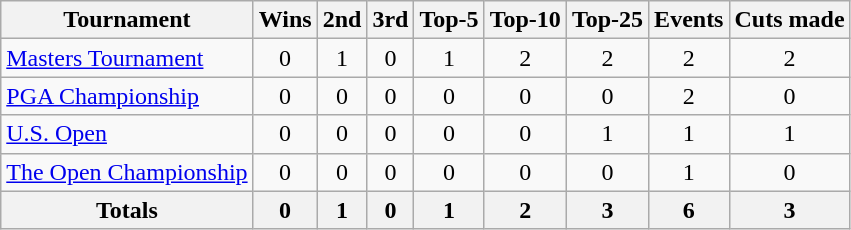<table class=wikitable style=text-align:center>
<tr>
<th>Tournament</th>
<th>Wins</th>
<th>2nd</th>
<th>3rd</th>
<th>Top-5</th>
<th>Top-10</th>
<th>Top-25</th>
<th>Events</th>
<th>Cuts made</th>
</tr>
<tr>
<td align=left><a href='#'>Masters Tournament</a></td>
<td>0</td>
<td>1</td>
<td>0</td>
<td>1</td>
<td>2</td>
<td>2</td>
<td>2</td>
<td>2</td>
</tr>
<tr>
<td align=left><a href='#'>PGA Championship</a></td>
<td>0</td>
<td>0</td>
<td>0</td>
<td>0</td>
<td>0</td>
<td>0</td>
<td>2</td>
<td>0</td>
</tr>
<tr>
<td align=left><a href='#'>U.S. Open</a></td>
<td>0</td>
<td>0</td>
<td>0</td>
<td>0</td>
<td>0</td>
<td>1</td>
<td>1</td>
<td>1</td>
</tr>
<tr>
<td align=left><a href='#'>The Open Championship</a></td>
<td>0</td>
<td>0</td>
<td>0</td>
<td>0</td>
<td>0</td>
<td>0</td>
<td>1</td>
<td>0</td>
</tr>
<tr>
<th>Totals</th>
<th>0</th>
<th>1</th>
<th>0</th>
<th>1</th>
<th>2</th>
<th>3</th>
<th>6</th>
<th>3</th>
</tr>
</table>
